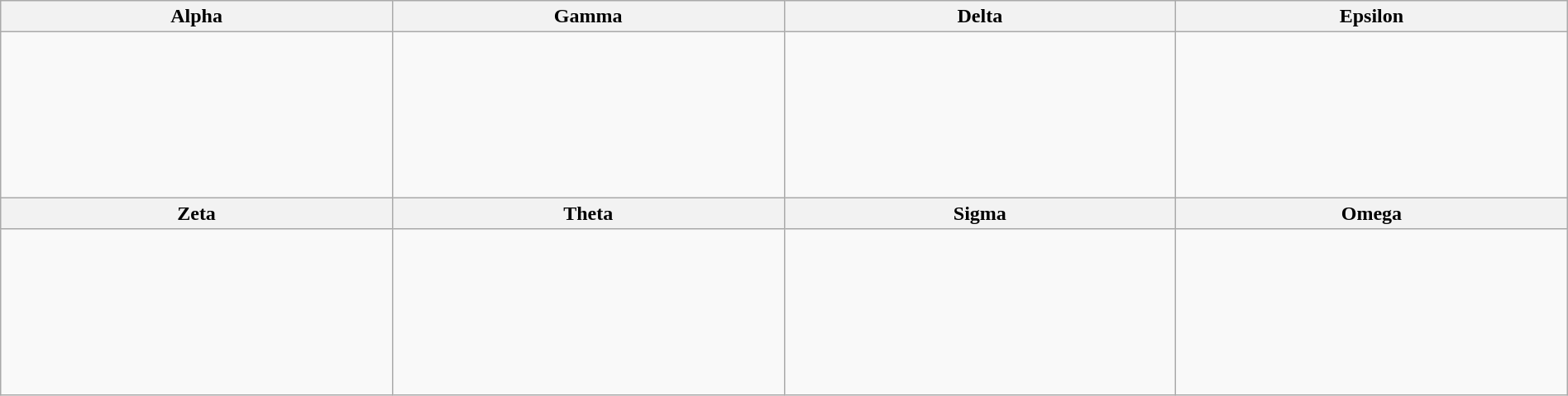<table class="wikitable" width="100%">
<tr>
<th width="25%">Alpha</th>
<th width="25%">Gamma</th>
<th width="25%">Delta</th>
<th width="25%">Epsilon</th>
</tr>
<tr>
<td> <br><br>  <br> <br> <br><br>  <br></td>
<td> <br><br>  <br> <br> <br><br> </td>
<td> <br><br>  <br> <br> <br><br>  <br></td>
<td> <br><br>  <br> <br> <br><br>  <br></td>
</tr>
<tr>
<th width="25%">Zeta</th>
<th width="25%">Theta</th>
<th width="25%">Sigma</th>
<th width="25%">Omega</th>
</tr>
<tr>
<td> <br><br>  <br> <br> <br><br>  <br></td>
<td> <br><br>  <br> <br> <br><br>   <br> </td>
<td> <br><br>  <br> <br> <br><br>  <br></td>
<td> <br><br>  <br> <br> <br><br>  <br></td>
</tr>
</table>
